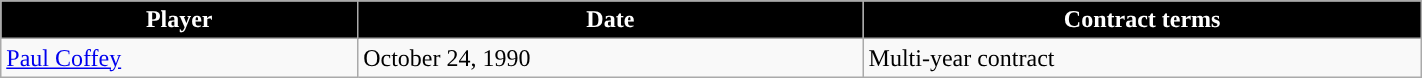<table class="wikitable" style="width:75%;">
<tr style="text-align:center; background:#ddd;">
<th style="color:white; background:#000000; ">Player</th>
<th style="color:white; background:#000000; ">Date</th>
<th style="color:white; background:#000000; ">Contract terms</th>
</tr>
<tr>
<td><a href='#'>Paul Coffey</a></td>
<td>October 24, 1990</td>
<td>Multi-year contract</td>
</tr>
</table>
